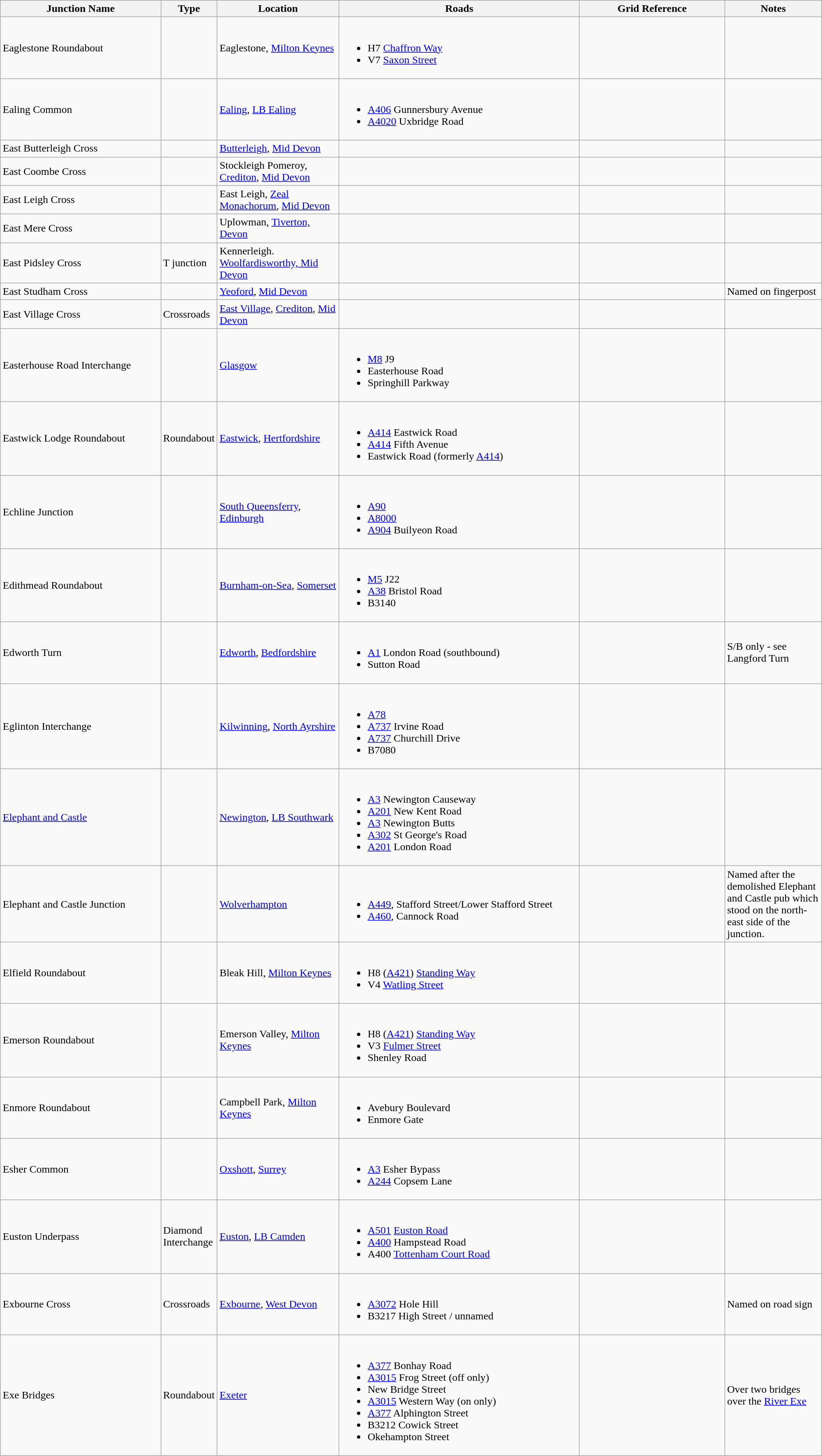<table class=wikitable>
<tr>
<th width=20%>Junction Name</th>
<th width=5%>Type</th>
<th width=15%>Location</th>
<th width=30%>Roads</th>
<th width=18%>Grid Reference</th>
<th width=25%>Notes</th>
</tr>
<tr>
<td>Eaglestone Roundabout</td>
<td></td>
<td>Eaglestone, <a href='#'>Milton Keynes</a></td>
<td><br><ul><li>H7 <a href='#'>Chaffron Way</a></li><li>V7 <a href='#'>Saxon Street</a></li></ul></td>
<td></td>
<td></td>
</tr>
<tr>
<td>Ealing Common</td>
<td></td>
<td><a href='#'>Ealing</a>, <a href='#'>LB Ealing</a></td>
<td><br><ul><li><a href='#'>A406</a> Gunnersbury Avenue</li><li><a href='#'>A4020</a> Uxbridge Road</li></ul></td>
<td></td>
<td></td>
</tr>
<tr>
<td>East Butterleigh Cross</td>
<td></td>
<td><a href='#'>Butterleigh</a>, <a href='#'>Mid Devon</a></td>
<td></td>
<td></td>
<td></td>
</tr>
<tr>
<td>East Coombe Cross</td>
<td></td>
<td>Stockleigh Pomeroy, <a href='#'>Crediton</a>, <a href='#'>Mid Devon</a></td>
<td></td>
<td></td>
<td></td>
</tr>
<tr>
<td>East Leigh Cross</td>
<td></td>
<td>East Leigh, <a href='#'>Zeal Monachorum</a>, <a href='#'>Mid Devon</a></td>
<td></td>
<td></td>
<td></td>
</tr>
<tr>
<td>East Mere Cross</td>
<td></td>
<td>Uplowman, <a href='#'>Tiverton, Devon</a></td>
<td></td>
<td></td>
<td></td>
</tr>
<tr>
<td>East Pidsley Cross</td>
<td>T junction</td>
<td>Kennerleigh. <a href='#'>Woolfardisworthy, Mid Devon</a></td>
<td></td>
<td></td>
<td></td>
</tr>
<tr>
<td>East Studham Cross</td>
<td></td>
<td><a href='#'>Yeoford</a>, <a href='#'>Mid Devon</a></td>
<td></td>
<td></td>
<td>Named on fingerpost</td>
</tr>
<tr>
<td>East Village Cross</td>
<td>Crossroads</td>
<td><a href='#'>East Village</a>, <a href='#'>Crediton</a>, <a href='#'>Mid Devon</a></td>
<td></td>
<td></td>
<td></td>
</tr>
<tr>
<td>Easterhouse Road Interchange</td>
<td></td>
<td><a href='#'>Glasgow</a></td>
<td><br><ul><li><a href='#'>M8</a> J9</li><li>Easterhouse Road</li><li>Springhill Parkway</li></ul></td>
<td></td>
<td></td>
</tr>
<tr>
<td>Eastwick Lodge Roundabout</td>
<td>Roundabout</td>
<td><a href='#'>Eastwick</a>, <a href='#'>Hertfordshire</a></td>
<td><br><ul><li><a href='#'>A414</a> Eastwick Road</li><li><a href='#'>A414</a> Fifth Avenue</li><li>Eastwick Road (formerly <a href='#'>A414</a>)</li></ul></td>
<td></td>
<td></td>
</tr>
<tr>
<td>Echline Junction</td>
<td></td>
<td><a href='#'>South Queensferry</a>, <a href='#'>Edinburgh</a></td>
<td><br><ul><li><a href='#'>A90</a></li><li><a href='#'>A8000</a></li><li><a href='#'>A904</a> Builyeon Road</li></ul></td>
<td></td>
<td></td>
</tr>
<tr>
<td>Edithmead Roundabout</td>
<td></td>
<td><a href='#'>Burnham-on-Sea</a>, <a href='#'>Somerset</a></td>
<td><br><ul><li><a href='#'>M5</a> J22</li><li><a href='#'>A38</a> Bristol Road</li><li>B3140</li></ul></td>
<td></td>
<td></td>
</tr>
<tr>
<td>Edworth Turn</td>
<td></td>
<td><a href='#'>Edworth</a>, <a href='#'>Bedfordshire</a></td>
<td><br><ul><li><a href='#'>A1</a> London Road (southbound)</li><li>Sutton Road</li></ul></td>
<td></td>
<td>S/B only - see Langford Turn</td>
</tr>
<tr>
<td>Eglinton Interchange</td>
<td></td>
<td><a href='#'>Kilwinning</a>, <a href='#'>North Ayrshire</a></td>
<td><br><ul><li><a href='#'>A78</a></li><li><a href='#'>A737</a> Irvine Road</li><li><a href='#'>A737</a> Churchill Drive</li><li>B7080</li></ul></td>
<td></td>
<td></td>
</tr>
<tr>
<td><a href='#'>Elephant and Castle</a></td>
<td></td>
<td><a href='#'>Newington</a>, <a href='#'>LB Southwark</a></td>
<td><br><ul><li><a href='#'>A3</a> Newington Causeway</li><li><a href='#'>A201</a> New Kent Road</li><li><a href='#'>A3</a> Newington Butts</li><li><a href='#'>A302</a> St George's Road</li><li><a href='#'>A201</a> London Road</li></ul></td>
<td></td>
<td></td>
</tr>
<tr>
<td>Elephant and Castle Junction</td>
<td></td>
<td><a href='#'>Wolverhampton</a></td>
<td><br><ul><li><a href='#'>A449</a>, Stafford Street/Lower Stafford Street</li><li><a href='#'>A460</a>, Cannock Road</li></ul></td>
<td></td>
<td>Named after the demolished Elephant and Castle pub which stood on the north-east side of the junction.</td>
</tr>
<tr>
<td>Elfield Roundabout</td>
<td></td>
<td>Bleak Hill, <a href='#'>Milton Keynes</a></td>
<td><br><ul><li>H8 (<a href='#'>A421</a>) <a href='#'>Standing Way</a></li><li>V4 <a href='#'>Watling Street</a></li></ul></td>
<td></td>
<td></td>
</tr>
<tr>
<td>Emerson Roundabout</td>
<td></td>
<td>Emerson Valley, <a href='#'>Milton Keynes</a></td>
<td><br><ul><li>H8 (<a href='#'>A421</a>) <a href='#'>Standing Way</a></li><li>V3 <a href='#'>Fulmer Street</a></li><li>Shenley Road</li></ul></td>
<td></td>
<td></td>
</tr>
<tr>
<td>Enmore Roundabout</td>
<td></td>
<td>Campbell Park, <a href='#'>Milton Keynes</a></td>
<td><br><ul><li>Avebury Boulevard</li><li>Enmore Gate</li></ul></td>
<td></td>
<td></td>
</tr>
<tr>
<td>Esher Common</td>
<td></td>
<td><a href='#'>Oxshott</a>, <a href='#'>Surrey</a></td>
<td><br><ul><li><a href='#'>A3</a> Esher Bypass</li><li><a href='#'>A244</a> Copsem Lane</li></ul></td>
<td></td>
<td></td>
</tr>
<tr>
<td>Euston Underpass</td>
<td>Diamond Interchange</td>
<td><a href='#'>Euston</a>, <a href='#'>LB Camden</a></td>
<td><br><ul><li><a href='#'>A501</a> <a href='#'>Euston Road</a></li><li><a href='#'>A400</a> Hampstead Road</li><li>A400 <a href='#'>Tottenham Court Road</a></li></ul></td>
<td></td>
<td></td>
</tr>
<tr>
<td>Exbourne Cross</td>
<td>Crossroads</td>
<td><a href='#'>Exbourne</a>, <a href='#'>West Devon</a></td>
<td><br><ul><li><a href='#'>A3072</a> Hole Hill</li><li>B3217	High Street / unnamed</li></ul></td>
<td></td>
<td>Named on road sign</td>
</tr>
<tr>
<td>Exe Bridges</td>
<td>Roundabout</td>
<td><a href='#'>Exeter</a></td>
<td><br><ul><li><a href='#'>A377</a> Bonhay Road</li><li><a href='#'>A3015</a> Frog Street (off only)</li><li>New Bridge Street</li><li><a href='#'>A3015</a> Western Way (on only)</li><li><a href='#'>A377</a> Alphington Street</li><li>B3212 Cowick Street</li><li>Okehampton Street</li></ul></td>
<td></td>
<td>Over two bridges over the <a href='#'>River Exe</a></td>
</tr>
</table>
